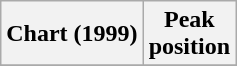<table class="wikitable sortable plainrowheaders" style="text-align:center">
<tr>
<th scope="col">Chart (1999)</th>
<th scope="col">Peak<br> position</th>
</tr>
<tr>
</tr>
</table>
